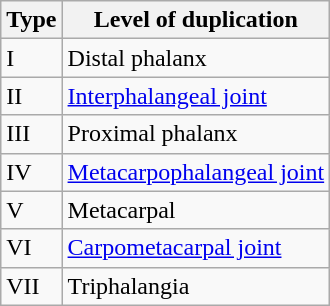<table class="wikitable">
<tr>
<th>Type</th>
<th>Level of duplication</th>
</tr>
<tr>
<td>I</td>
<td>Distal phalanx</td>
</tr>
<tr>
<td>II</td>
<td><a href='#'>Interphalangeal joint</a></td>
</tr>
<tr>
<td>III</td>
<td>Proximal phalanx</td>
</tr>
<tr>
<td>IV</td>
<td><a href='#'>Metacarpophalangeal joint</a></td>
</tr>
<tr>
<td>V</td>
<td>Metacarpal</td>
</tr>
<tr>
<td>VI</td>
<td><a href='#'>Carpometacarpal joint</a></td>
</tr>
<tr>
<td>VII</td>
<td>Triphalangia</td>
</tr>
</table>
